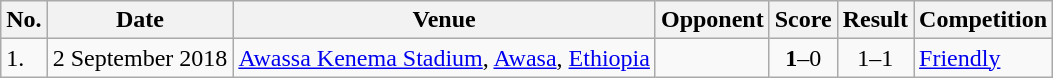<table class="wikitable" style="font-size:100%;">
<tr>
<th>No.</th>
<th>Date</th>
<th>Venue</th>
<th>Opponent</th>
<th>Score</th>
<th>Result</th>
<th>Competition</th>
</tr>
<tr>
<td>1.</td>
<td>2 September 2018</td>
<td><a href='#'>Awassa Kenema Stadium</a>, <a href='#'>Awasa</a>, <a href='#'>Ethiopia</a></td>
<td></td>
<td align=center><strong>1</strong>–0</td>
<td align=center>1–1</td>
<td><a href='#'>Friendly</a></td>
</tr>
</table>
